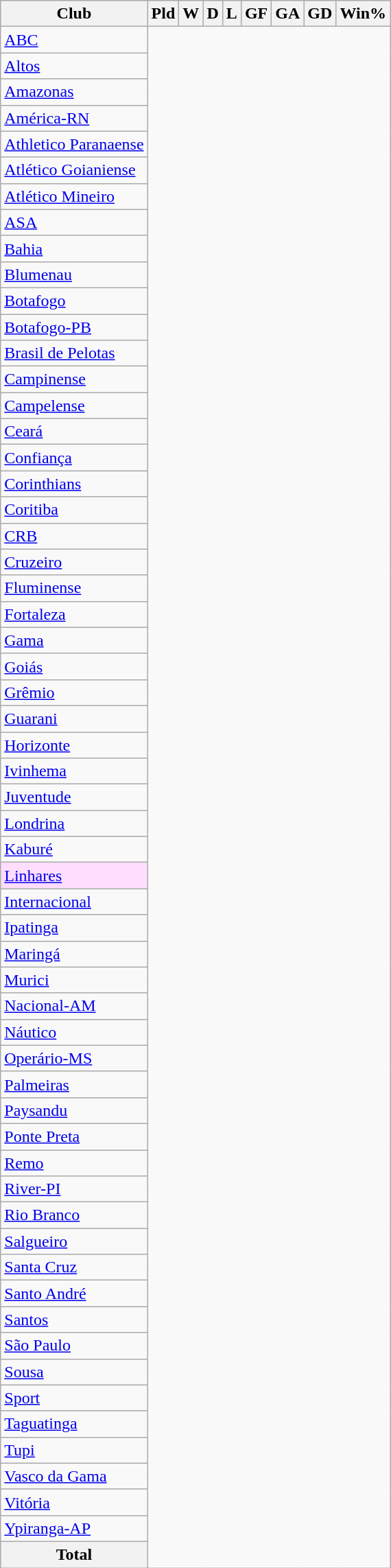<table class="wikitable plainrowheaders sortable" style="text-align:center">
<tr>
<th scope="col">Club</th>
<th scope="col">Pld</th>
<th scope="col">W</th>
<th scope="col">D</th>
<th scope="col">L</th>
<th scope="col">GF</th>
<th scope="col">GA</th>
<th scope="col">GD</th>
<th scope="col">Win%</th>
</tr>
<tr>
<td scope="row" align=left><a href='#'>ABC</a><br></td>
</tr>
<tr>
<td scope="row" align=left><a href='#'>Altos</a><br></td>
</tr>
<tr>
<td scope="row" align=left><a href='#'>Amazonas</a><br></td>
</tr>
<tr>
<td scope="row" align=left><a href='#'>América-RN</a><br></td>
</tr>
<tr>
<td scope="row" align=left><a href='#'>Athletico Paranaense</a><br></td>
</tr>
<tr>
<td scope="row" align=left><a href='#'>Atlético Goianiense</a><br></td>
</tr>
<tr>
<td scope="row" align=left><a href='#'>Atlético Mineiro</a><br></td>
</tr>
<tr>
<td scope="row" align=left><a href='#'>ASA</a><br></td>
</tr>
<tr>
<td scope="row" align=left><a href='#'>Bahia</a><br></td>
</tr>
<tr>
<td scope="row" align=left><a href='#'>Blumenau</a><br></td>
</tr>
<tr>
<td scope="row" align=left><a href='#'>Botafogo</a><br></td>
</tr>
<tr>
<td scope="row" align=left><a href='#'>Botafogo-PB</a><br></td>
</tr>
<tr>
<td scope="row" align=left><a href='#'>Brasil de Pelotas</a><br></td>
</tr>
<tr>
<td scope="row" align=left><a href='#'>Campinense</a><br></td>
</tr>
<tr>
<td scope="row" align=left><a href='#'>Campelense</a><br></td>
</tr>
<tr>
<td scope="row" align=left><a href='#'>Ceará</a><br></td>
</tr>
<tr>
<td scope="row" align=left><a href='#'>Confiança</a><br></td>
</tr>
<tr>
<td scope="row" align=left><a href='#'>Corinthians</a><br></td>
</tr>
<tr>
<td scope="row" align=left><a href='#'>Coritiba</a><br></td>
</tr>
<tr>
<td scope="row" align=left><a href='#'>CRB</a><br></td>
</tr>
<tr>
<td scope="row" align=left><a href='#'>Cruzeiro</a><br></td>
</tr>
<tr>
<td scope="row" align=left><a href='#'>Fluminense</a><br></td>
</tr>
<tr>
<td scope="row" align=left><a href='#'>Fortaleza</a><br></td>
</tr>
<tr>
<td scope="row" align=left><a href='#'>Gama</a><br></td>
</tr>
<tr>
<td scope="row" align=left><a href='#'>Goiás</a><br></td>
</tr>
<tr>
<td scope="row" align=left><a href='#'>Grêmio</a><br></td>
</tr>
<tr>
<td scope="row" align=left><a href='#'>Guarani</a><br></td>
</tr>
<tr>
<td scope="row" align=left><a href='#'>Horizonte</a><br></td>
</tr>
<tr>
<td scope="row" align=left><a href='#'>Ivinhema</a><br></td>
</tr>
<tr>
<td scope="row" align=left><a href='#'>Juventude</a><br></td>
</tr>
<tr>
<td scope="row" align=left><a href='#'>Londrina</a><br></td>
</tr>
<tr>
<td scope="row" align=left><a href='#'>Kaburé</a><br></td>
</tr>
<tr>
<td scope="row" align=left bgcolor="#FFDDFF"><a href='#'>Linhares</a><br></td>
</tr>
<tr>
<td scope="row" align=left><a href='#'>Internacional</a><br></td>
</tr>
<tr>
<td scope="row" align=left><a href='#'>Ipatinga</a><br></td>
</tr>
<tr>
<td scope="row" align=left><a href='#'>Maringá</a><br></td>
</tr>
<tr>
<td scope="row" align=left><a href='#'>Murici</a><br></td>
</tr>
<tr>
<td scope="row" align=left><a href='#'>Nacional-AM</a><br></td>
</tr>
<tr>
<td scope="row" align=left><a href='#'>Náutico</a><br></td>
</tr>
<tr>
<td scope="row" align=left><a href='#'>Operário-MS</a><br></td>
</tr>
<tr>
<td scope="row" align=left><a href='#'>Palmeiras</a><br></td>
</tr>
<tr>
<td scope="row" align=left><a href='#'>Paysandu</a><br></td>
</tr>
<tr>
<td scope="row" align=left><a href='#'>Ponte Preta</a><br></td>
</tr>
<tr>
<td scope="row" align=left><a href='#'>Remo</a><br></td>
</tr>
<tr>
<td scope="row" align=left><a href='#'>River-PI</a><br></td>
</tr>
<tr>
<td scope="row" align=left><a href='#'>Rio Branco</a><br></td>
</tr>
<tr>
<td scope="row" align=left><a href='#'>Salgueiro</a><br></td>
</tr>
<tr>
<td scope="row" align=left><a href='#'>Santa Cruz</a><br></td>
</tr>
<tr>
<td scope="row" align=left><a href='#'>Santo André</a><br></td>
</tr>
<tr>
<td scope="row" align=left><a href='#'>Santos</a><br></td>
</tr>
<tr>
<td scope="row" align=left><a href='#'>São Paulo</a><br></td>
</tr>
<tr>
<td scope="row" align=left><a href='#'>Sousa</a><br></td>
</tr>
<tr>
<td scope="row" align=left><a href='#'>Sport</a><br></td>
</tr>
<tr>
<td scope="row" align=left><a href='#'>Taguatinga</a><br></td>
</tr>
<tr>
<td scope="row" align=left><a href='#'>Tupi</a><br></td>
</tr>
<tr>
<td scope="row" align=left><a href='#'>Vasco da Gama</a><br></td>
</tr>
<tr>
<td scope="row" align=left><a href='#'>Vitória</a><br></td>
</tr>
<tr>
<td scope="row" align=left><a href='#'>Ypiranga-AP</a><br></td>
</tr>
<tr>
<th>Total<br></th>
</tr>
</table>
